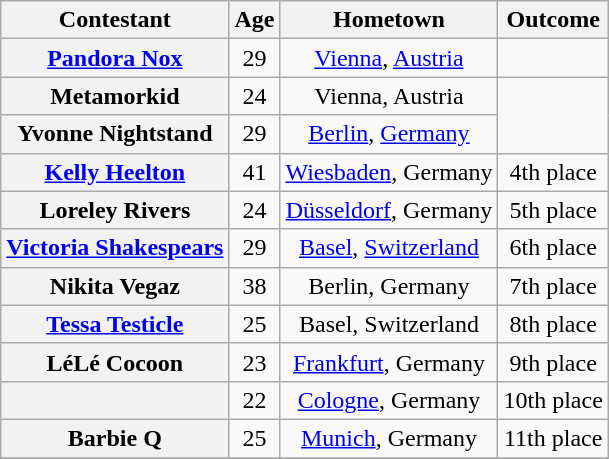<table class="wikitable sortable" style="text-align:center">
<tr>
<th scope="col">Contestant</th>
<th scope="col">Age</th>
<th scope="col">Hometown</th>
<th scope="col">Outcome</th>
</tr>
<tr>
<th scope="row"><a href='#'>Pandora Nox</a></th>
<td>29</td>
<td><a href='#'>Vienna</a>, <a href='#'>Austria</a></td>
<td></td>
</tr>
<tr>
<th scope="row">Metamorkid</th>
<td>24</td>
<td>Vienna, Austria</td>
<td rowspan="2"></td>
</tr>
<tr>
<th scope="row">Yvonne Nightstand</th>
<td>29</td>
<td><a href='#'>Berlin</a>, <a href='#'>Germany</a></td>
</tr>
<tr>
<th scope="row"><a href='#'>Kelly Heelton</a></th>
<td>41</td>
<td nowrap><a href='#'>Wiesbaden</a>, Germany</td>
<td>4th place</td>
</tr>
<tr>
<th scope="row">Loreley Rivers</th>
<td>24</td>
<td><a href='#'>Düsseldorf</a>, Germany</td>
<td>5th place</td>
</tr>
<tr>
<th scope="row" nowrap><a href='#'>Victoria Shakespears</a></th>
<td>29</td>
<td><a href='#'>Basel</a>, <a href='#'>Switzerland</a></td>
<td>6th place</td>
</tr>
<tr>
<th scope="row">Nikita Vegaz</th>
<td>38</td>
<td>Berlin, Germany</td>
<td>7th place</td>
</tr>
<tr>
<th scope="row"><a href='#'>Tessa Testicle</a></th>
<td>25</td>
<td>Basel, Switzerland</td>
<td>8th place</td>
</tr>
<tr>
<th scope="row">LéLé Cocoon</th>
<td>23</td>
<td><a href='#'>Frankfurt</a>, Germany</td>
<td>9th place</td>
</tr>
<tr>
<th scope="row"></th>
<td>22</td>
<td><a href='#'>Cologne</a>, Germany</td>
<td>10th place</td>
</tr>
<tr>
<th scope="row">Barbie Q</th>
<td>25</td>
<td><a href='#'>Munich</a>, Germany</td>
<td>11th place</td>
</tr>
<tr>
</tr>
</table>
